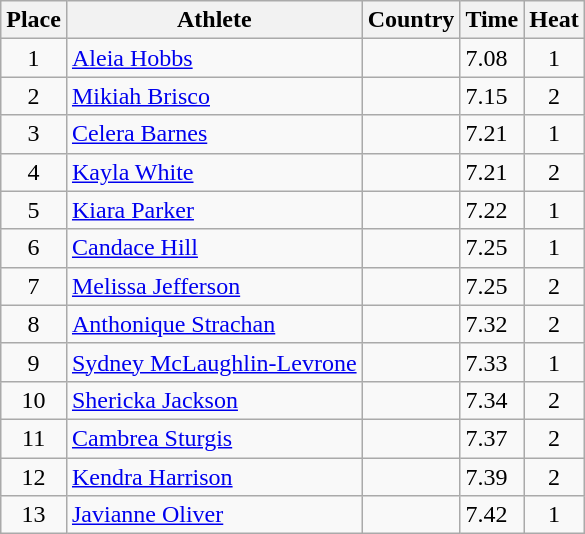<table class="wikitable">
<tr>
<th>Place</th>
<th>Athlete</th>
<th>Country</th>
<th>Time</th>
<th>Heat</th>
</tr>
<tr>
<td align=center>1</td>
<td><a href='#'>Aleia Hobbs</a></td>
<td></td>
<td>7.08</td>
<td align=center>1</td>
</tr>
<tr>
<td align=center>2</td>
<td><a href='#'>Mikiah Brisco</a></td>
<td></td>
<td>7.15</td>
<td align=center>2</td>
</tr>
<tr>
<td align=center>3</td>
<td><a href='#'>Celera Barnes</a></td>
<td></td>
<td>7.21</td>
<td align=center>1</td>
</tr>
<tr>
<td align=center>4</td>
<td><a href='#'>Kayla White</a></td>
<td></td>
<td>7.21</td>
<td align=center>2</td>
</tr>
<tr>
<td align=center>5</td>
<td><a href='#'>Kiara Parker</a></td>
<td></td>
<td>7.22</td>
<td align=center>1</td>
</tr>
<tr>
<td align=center>6</td>
<td><a href='#'>Candace Hill</a></td>
<td></td>
<td>7.25</td>
<td align=center>1</td>
</tr>
<tr>
<td align=center>7</td>
<td><a href='#'>Melissa Jefferson</a></td>
<td></td>
<td>7.25</td>
<td align=center>2</td>
</tr>
<tr>
<td align=center>8</td>
<td><a href='#'>Anthonique Strachan</a></td>
<td></td>
<td>7.32</td>
<td align=center>2</td>
</tr>
<tr>
<td align=center>9</td>
<td><a href='#'>Sydney McLaughlin-Levrone</a></td>
<td></td>
<td>7.33</td>
<td align=center>1</td>
</tr>
<tr>
<td align=center>10</td>
<td><a href='#'>Shericka Jackson</a></td>
<td></td>
<td>7.34</td>
<td align=center>2</td>
</tr>
<tr>
<td align=center>11</td>
<td><a href='#'>Cambrea Sturgis</a></td>
<td></td>
<td>7.37</td>
<td align=center>2</td>
</tr>
<tr>
<td align=center>12</td>
<td><a href='#'>Kendra Harrison</a></td>
<td></td>
<td>7.39</td>
<td align=center>2</td>
</tr>
<tr>
<td align=center>13</td>
<td><a href='#'>Javianne Oliver</a></td>
<td></td>
<td>7.42</td>
<td align=center>1</td>
</tr>
</table>
